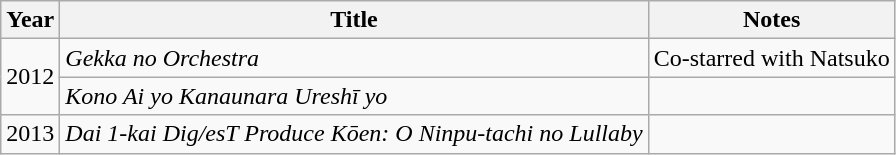<table class="wikitable">
<tr>
<th>Year</th>
<th>Title</th>
<th>Notes</th>
</tr>
<tr>
<td rowspan="2">2012</td>
<td><em>Gekka no Orchestra</em></td>
<td>Co-starred with Natsuko</td>
</tr>
<tr>
<td><em>Kono Ai yo Kanaunara Ureshī yo</em></td>
<td></td>
</tr>
<tr>
<td>2013</td>
<td><em>Dai 1-kai Dig/esT Produce Kōen: O Ninpu-tachi no Lullaby</em></td>
<td></td>
</tr>
</table>
